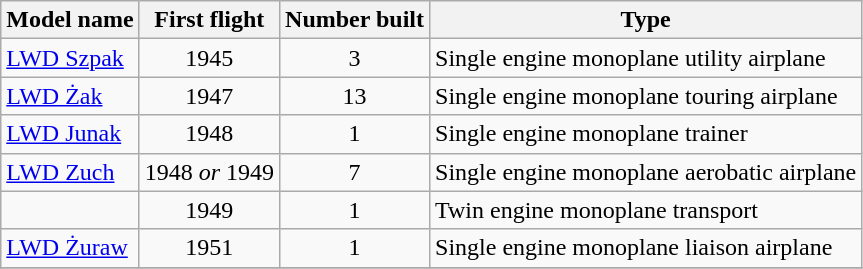<table class="wikitable sortable">
<tr>
<th>Model name</th>
<th>First flight</th>
<th>Number built</th>
<th>Type</th>
</tr>
<tr>
<td align=left><a href='#'>LWD Szpak</a></td>
<td align=center>1945</td>
<td align=center>3</td>
<td align=left>Single engine monoplane utility airplane</td>
</tr>
<tr>
<td align=left><a href='#'>LWD Żak</a></td>
<td align=center>1947</td>
<td align=center>13</td>
<td align=left>Single engine monoplane touring airplane</td>
</tr>
<tr>
<td align=left><a href='#'>LWD Junak</a></td>
<td align=center>1948</td>
<td align=center>1</td>
<td align=left>Single engine monoplane trainer</td>
</tr>
<tr>
<td align=left><a href='#'>LWD Zuch</a></td>
<td align=center>1948 <em>or</em> 1949</td>
<td align=center>7</td>
<td align=left>Single engine monoplane aerobatic airplane</td>
</tr>
<tr>
<td align=left></td>
<td align=center>1949</td>
<td align=center>1</td>
<td align=left>Twin engine monoplane transport</td>
</tr>
<tr>
<td align=left><a href='#'>LWD Żuraw</a></td>
<td align=center>1951</td>
<td align=center>1</td>
<td align=left>Single engine monoplane liaison airplane</td>
</tr>
<tr>
</tr>
</table>
